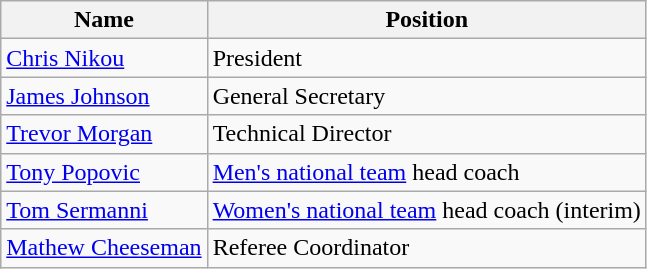<table class="wikitable">
<tr>
<th>Name</th>
<th>Position</th>
</tr>
<tr>
<td><a href='#'>Chris Nikou</a></td>
<td>President</td>
</tr>
<tr>
<td><a href='#'>James Johnson</a></td>
<td>General Secretary</td>
</tr>
<tr>
<td><a href='#'>Trevor Morgan</a></td>
<td>Technical Director</td>
</tr>
<tr>
<td><a href='#'>Tony Popovic</a></td>
<td><a href='#'>Men's national team</a> head coach</td>
</tr>
<tr>
<td><a href='#'>Tom Sermanni</a></td>
<td><a href='#'>Women's national team</a> head coach (interim)</td>
</tr>
<tr>
<td><a href='#'>Mathew Cheeseman</a></td>
<td>Referee Coordinator</td>
</tr>
</table>
